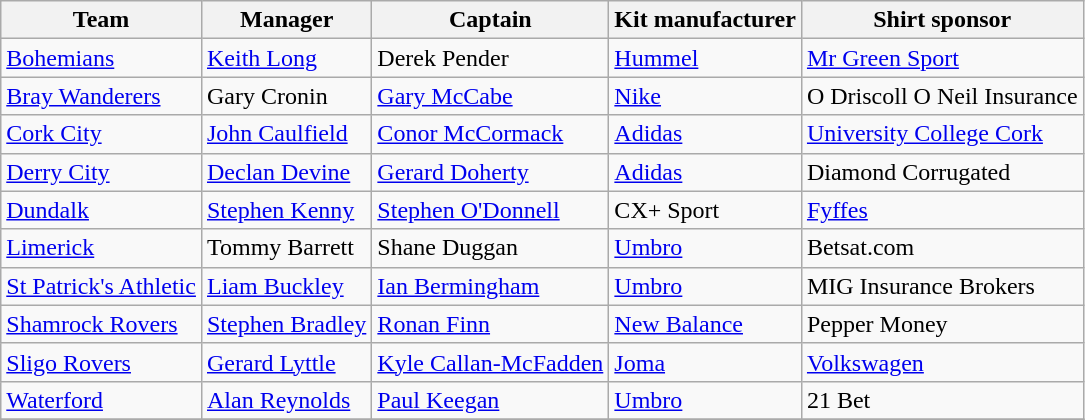<table class="wikitable sortable" style="text-align: left;">
<tr>
<th>Team</th>
<th>Manager</th>
<th>Captain</th>
<th>Kit manufacturer</th>
<th>Shirt sponsor</th>
</tr>
<tr>
<td><a href='#'>Bohemians</a></td>
<td> <a href='#'>Keith Long</a></td>
<td> Derek Pender</td>
<td><a href='#'>Hummel</a></td>
<td><a href='#'>Mr Green Sport</a></td>
</tr>
<tr>
<td><a href='#'>Bray Wanderers</a></td>
<td> Gary Cronin</td>
<td> <a href='#'>Gary McCabe</a></td>
<td><a href='#'>Nike</a></td>
<td>O Driscoll O Neil Insurance</td>
</tr>
<tr>
<td><a href='#'>Cork City</a></td>
<td> <a href='#'>John Caulfield</a></td>
<td> <a href='#'>Conor McCormack</a></td>
<td><a href='#'>Adidas</a></td>
<td><a href='#'>University College Cork</a></td>
</tr>
<tr>
<td><a href='#'>Derry City</a></td>
<td> <a href='#'>Declan Devine</a></td>
<td> <a href='#'>Gerard Doherty</a></td>
<td><a href='#'>Adidas</a></td>
<td>Diamond Corrugated</td>
</tr>
<tr>
<td><a href='#'>Dundalk</a></td>
<td> <a href='#'>Stephen Kenny</a></td>
<td> <a href='#'>Stephen O'Donnell</a></td>
<td>CX+ Sport</td>
<td><a href='#'>Fyffes</a></td>
</tr>
<tr>
<td><a href='#'>Limerick</a></td>
<td> Tommy Barrett</td>
<td> Shane Duggan</td>
<td><a href='#'>Umbro</a></td>
<td>Betsat.com</td>
</tr>
<tr>
<td><a href='#'>St Patrick's Athletic</a></td>
<td> <a href='#'>Liam Buckley</a></td>
<td> <a href='#'>Ian Bermingham</a></td>
<td><a href='#'>Umbro</a></td>
<td>MIG Insurance Brokers</td>
</tr>
<tr>
<td><a href='#'>Shamrock Rovers</a></td>
<td> <a href='#'>Stephen Bradley</a></td>
<td> <a href='#'>Ronan Finn</a></td>
<td><a href='#'>New Balance</a></td>
<td>Pepper Money</td>
</tr>
<tr>
<td><a href='#'>Sligo Rovers</a></td>
<td> <a href='#'>Gerard Lyttle</a></td>
<td> <a href='#'>Kyle Callan-McFadden</a></td>
<td><a href='#'>Joma</a></td>
<td><a href='#'>Volkswagen</a></td>
</tr>
<tr>
<td><a href='#'>Waterford</a></td>
<td> <a href='#'>Alan Reynolds</a></td>
<td> <a href='#'>Paul Keegan</a></td>
<td><a href='#'>Umbro</a></td>
<td>21 Bet</td>
</tr>
<tr>
</tr>
</table>
